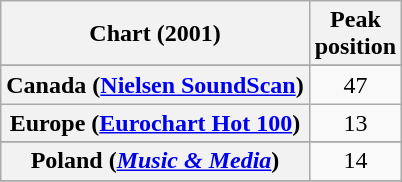<table class="wikitable sortable plainrowheaders">
<tr>
<th>Chart (2001)</th>
<th>Peak<br>position</th>
</tr>
<tr>
</tr>
<tr>
</tr>
<tr>
<th scope="row">Canada (<a href='#'>Nielsen SoundScan</a>)</th>
<td style="text-align:center;">47</td>
</tr>
<tr>
<th scope="row">Europe (<a href='#'>Eurochart Hot 100</a>)</th>
<td align="center">13</td>
</tr>
<tr>
</tr>
<tr>
</tr>
<tr>
</tr>
<tr>
</tr>
<tr>
<th scope="row">Poland (<em><a href='#'>Music & Media</a></em>)</th>
<td align="center">14</td>
</tr>
<tr>
</tr>
<tr>
</tr>
<tr>
</tr>
</table>
